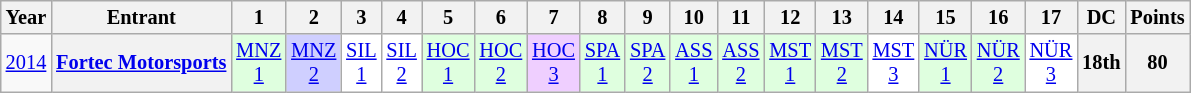<table class="wikitable" style="text-align:center; font-size:85%">
<tr>
<th>Year</th>
<th>Entrant</th>
<th>1</th>
<th>2</th>
<th>3</th>
<th>4</th>
<th>5</th>
<th>6</th>
<th>7</th>
<th>8</th>
<th>9</th>
<th>10</th>
<th>11</th>
<th>12</th>
<th>13</th>
<th>14</th>
<th>15</th>
<th>16</th>
<th>17</th>
<th>DC</th>
<th>Points</th>
</tr>
<tr>
<td><a href='#'>2014</a></td>
<th nowrap><a href='#'>Fortec Motorsports</a></th>
<td style="background:#dfffdf;"><a href='#'>MNZ<br>1</a><br></td>
<td style="background:#cfcfff;"><a href='#'>MNZ<br>2</a><br></td>
<td style="background:#ffffff;"><a href='#'>SIL<br>1</a><br></td>
<td style="background:#ffffff;"><a href='#'>SIL<br>2</a><br></td>
<td style="background:#dfffdf;"><a href='#'>HOC<br>1</a><br></td>
<td style="background:#dfffdf;"><a href='#'>HOC<br>2</a><br></td>
<td style="background:#efcfff;"><a href='#'>HOC<br>3</a><br></td>
<td style="background:#dfffdf;"><a href='#'>SPA<br>1</a><br></td>
<td style="background:#dfffdf;"><a href='#'>SPA<br>2</a><br></td>
<td style="background:#dfffdf;"><a href='#'>ASS<br>1</a><br></td>
<td style="background:#dfffdf;"><a href='#'>ASS<br>2</a><br></td>
<td style="background:#dfffdf;"><a href='#'>MST<br>1</a><br></td>
<td style="background:#dfffdf;"><a href='#'>MST<br>2</a><br></td>
<td style="background:#FFFFFF;"><a href='#'>MST<br>3</a><br></td>
<td style="background:#dfffdf;"><a href='#'>NÜR<br>1</a><br></td>
<td style="background:#dfffdf;"><a href='#'>NÜR<br>2</a><br></td>
<td style="background:#FFFFFF;"><a href='#'>NÜR<br>3</a><br></td>
<th>18th</th>
<th>80</th>
</tr>
</table>
